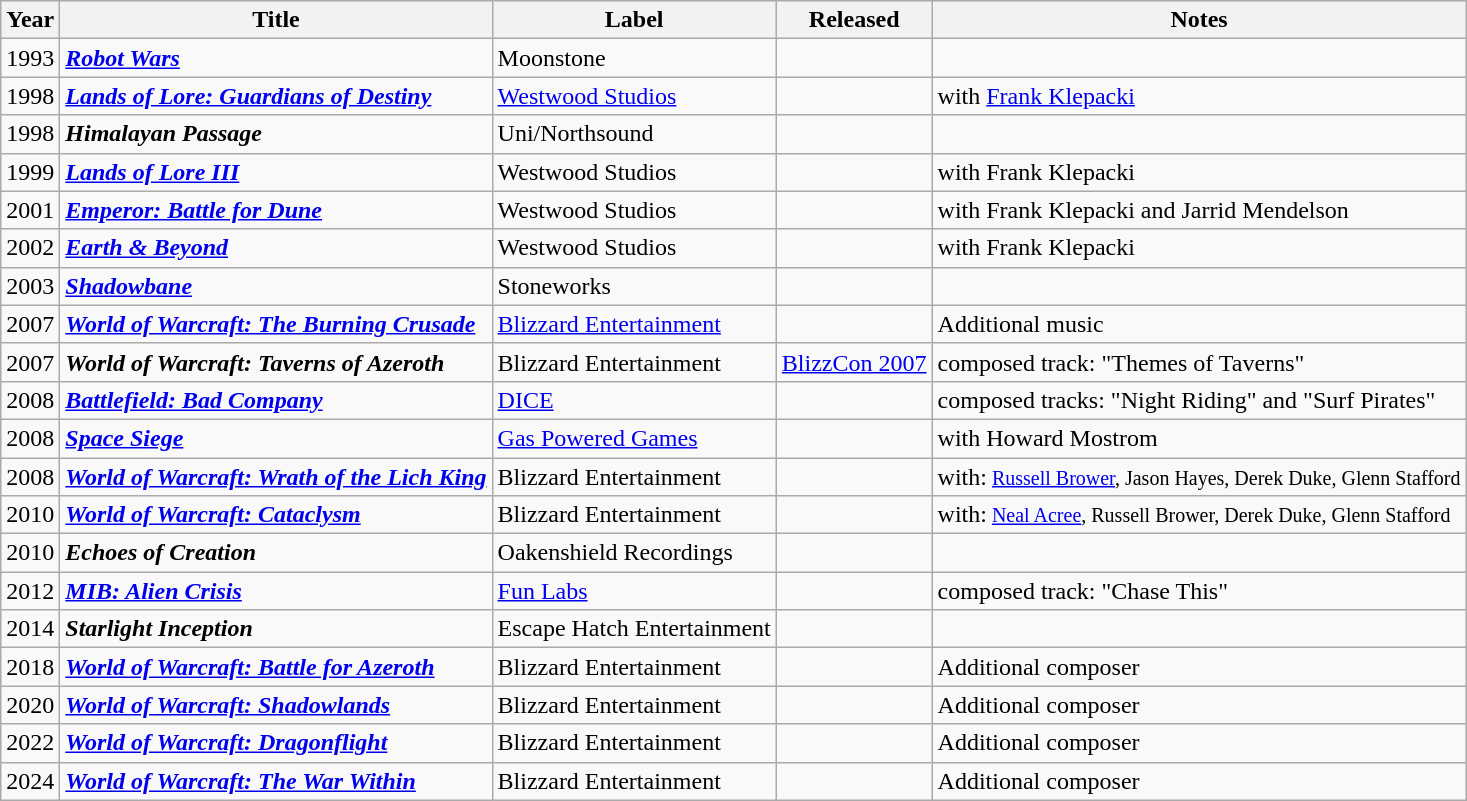<table class="wikitable">
<tr>
<th>Year</th>
<th>Title</th>
<th>Label</th>
<th>Released</th>
<th>Notes</th>
</tr>
<tr>
<td>1993</td>
<td><strong><em><a href='#'>Robot Wars</a></em></strong></td>
<td>Moonstone</td>
<td></td>
<td></td>
</tr>
<tr>
<td>1998</td>
<td><strong><em><a href='#'>Lands of Lore: Guardians of Destiny</a></em></strong></td>
<td><a href='#'>Westwood Studios</a></td>
<td></td>
<td>with <a href='#'>Frank Klepacki</a></td>
</tr>
<tr>
<td>1998</td>
<td><strong><em>Himalayan Passage</em></strong></td>
<td>Uni/Northsound</td>
<td></td>
<td></td>
</tr>
<tr>
<td>1999</td>
<td><strong><em><a href='#'>Lands of Lore III</a></em></strong></td>
<td>Westwood Studios</td>
<td></td>
<td>with Frank Klepacki</td>
</tr>
<tr>
<td>2001</td>
<td><strong><em><a href='#'>Emperor: Battle for Dune</a></em></strong></td>
<td>Westwood Studios</td>
<td></td>
<td>with Frank Klepacki and Jarrid Mendelson</td>
</tr>
<tr>
<td>2002</td>
<td><strong><em><a href='#'>Earth & Beyond</a></em></strong></td>
<td>Westwood Studios</td>
<td></td>
<td>with Frank Klepacki</td>
</tr>
<tr>
<td>2003</td>
<td><strong><em><a href='#'>Shadowbane</a></em></strong></td>
<td>Stoneworks</td>
<td></td>
<td></td>
</tr>
<tr>
<td>2007</td>
<td><strong><em><a href='#'>World of Warcraft: The Burning Crusade</a></em></strong></td>
<td><a href='#'>Blizzard Entertainment</a></td>
<td></td>
<td>Additional music</td>
</tr>
<tr>
<td>2007</td>
<td><strong><em>World of Warcraft: Taverns of Azeroth</em></strong></td>
<td>Blizzard Entertainment</td>
<td><a href='#'>BlizzCon 2007</a></td>
<td>composed track: "Themes of Taverns"</td>
</tr>
<tr>
<td>2008</td>
<td><strong><em><a href='#'>Battlefield: Bad Company</a></em></strong></td>
<td><a href='#'>DICE</a></td>
<td></td>
<td>composed tracks: "Night Riding" and "Surf Pirates"</td>
</tr>
<tr>
<td>2008</td>
<td><strong><em><a href='#'>Space Siege</a></em></strong></td>
<td><a href='#'>Gas Powered Games</a></td>
<td></td>
<td>with Howard Mostrom</td>
</tr>
<tr>
<td>2008</td>
<td><strong><em><a href='#'>World of Warcraft: Wrath of the Lich King</a></em></strong></td>
<td>Blizzard Entertainment</td>
<td></td>
<td>with:<small> <a href='#'>Russell Brower</a>, Jason Hayes, Derek Duke, Glenn Stafford</small></td>
</tr>
<tr>
<td>2010</td>
<td><strong><em><a href='#'>World of Warcraft: Cataclysm</a></em></strong></td>
<td>Blizzard Entertainment</td>
<td></td>
<td>with:<small> <a href='#'>Neal Acree</a>, Russell Brower, Derek Duke, Glenn Stafford</small></td>
</tr>
<tr>
<td>2010</td>
<td><strong><em>Echoes of Creation</em></strong></td>
<td>Oakenshield Recordings</td>
<td></td>
<td></td>
</tr>
<tr>
<td>2012</td>
<td><strong><em><a href='#'>MIB: Alien Crisis</a></em></strong></td>
<td><a href='#'>Fun Labs</a></td>
<td></td>
<td>composed track: "Chase This"</td>
</tr>
<tr>
<td>2014</td>
<td><strong><em>Starlight Inception</em></strong></td>
<td>Escape Hatch Entertainment</td>
<td></td>
<td></td>
</tr>
<tr>
<td>2018</td>
<td><strong><em><a href='#'>World of Warcraft: Battle for Azeroth</a></em></strong></td>
<td>Blizzard Entertainment</td>
<td></td>
<td>Additional composer</td>
</tr>
<tr>
<td>2020</td>
<td><strong><em><a href='#'>World of Warcraft: Shadowlands</a></em></strong></td>
<td>Blizzard Entertainment</td>
<td></td>
<td>Additional composer</td>
</tr>
<tr>
<td>2022</td>
<td><strong><em><a href='#'>World of Warcraft: Dragonflight</a></em></strong></td>
<td>Blizzard Entertainment</td>
<td></td>
<td>Additional composer</td>
</tr>
<tr>
<td>2024</td>
<td><strong><em><a href='#'>World of Warcraft: The War Within</a></em></strong></td>
<td>Blizzard Entertainment</td>
<td></td>
<td>Additional composer</td>
</tr>
</table>
